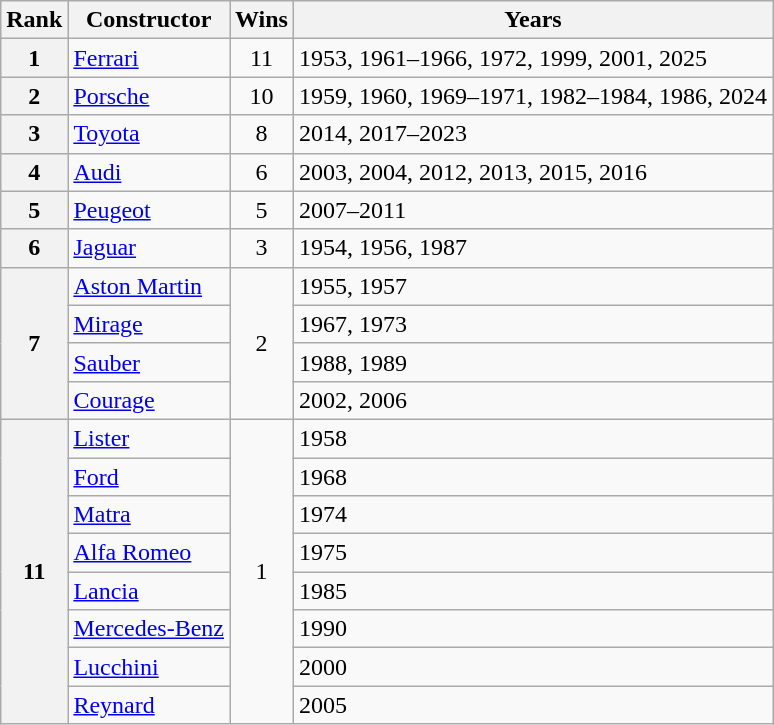<table class=wikitable>
<tr>
<th>Rank</th>
<th>Constructor</th>
<th>Wins</th>
<th>Years</th>
</tr>
<tr>
<th>1</th>
<td> <a href='#'>Ferrari</a></td>
<td align=center>11</td>
<td>1953, 1961–1966, 1972, 1999, 2001, 2025</td>
</tr>
<tr>
<th>2</th>
<td> <a href='#'>Porsche</a></td>
<td align=center>10</td>
<td>1959, 1960, 1969–1971, 1982–1984, 1986, 2024</td>
</tr>
<tr>
<th>3</th>
<td> <a href='#'>Toyota</a></td>
<td align=center>8</td>
<td>2014, 2017–2023</td>
</tr>
<tr>
<th>4</th>
<td> <a href='#'>Audi</a></td>
<td align=center>6</td>
<td>2003, 2004, 2012, 2013, 2015, 2016</td>
</tr>
<tr>
<th>5</th>
<td> <a href='#'>Peugeot</a></td>
<td align=center>5</td>
<td>2007–2011</td>
</tr>
<tr>
<th>6</th>
<td> <a href='#'>Jaguar</a></td>
<td align=center>3</td>
<td>1954, 1956, 1987</td>
</tr>
<tr>
<th rowspan=4>7</th>
<td> <a href='#'>Aston Martin</a></td>
<td rowspan="4" style="text-align:center;">2</td>
<td>1955, 1957</td>
</tr>
<tr>
<td> <a href='#'>Mirage</a></td>
<td>1967, 1973</td>
</tr>
<tr>
<td> <a href='#'>Sauber</a></td>
<td>1988, 1989</td>
</tr>
<tr>
<td> <a href='#'>Courage</a></td>
<td>2002, 2006</td>
</tr>
<tr>
<th rowspan=8>11</th>
<td> <a href='#'>Lister</a></td>
<td rowspan="8" style="text-align:center;">1</td>
<td>1958</td>
</tr>
<tr>
<td> <a href='#'>Ford</a></td>
<td>1968</td>
</tr>
<tr>
<td> <a href='#'>Matra</a></td>
<td>1974</td>
</tr>
<tr>
<td> <a href='#'>Alfa Romeo</a></td>
<td>1975</td>
</tr>
<tr>
<td> <a href='#'>Lancia</a></td>
<td>1985</td>
</tr>
<tr>
<td> <a href='#'>Mercedes-Benz</a></td>
<td>1990</td>
</tr>
<tr>
<td> <a href='#'>Lucchini</a></td>
<td>2000</td>
</tr>
<tr>
<td> <a href='#'>Reynard</a></td>
<td>2005</td>
</tr>
</table>
